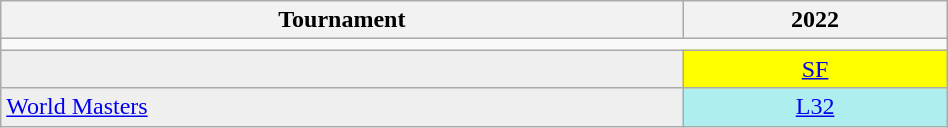<table class="wikitable" style="width:50%; margin:0">
<tr>
<th>Tournament</th>
<th>2022</th>
</tr>
<tr>
<td colspan="31" align="left"><strong></strong></td>
</tr>
<tr>
<td style="background:#efefef;"></td>
<td style="text-align:center; background:yellow;"><a href='#'>SF</a></td>
</tr>
<tr>
<td style="background:#efefef;"><a href='#'>World Masters</a></td>
<td style="text-align:center; background:#afeeee;"><a href='#'>L32</a></td>
</tr>
</table>
